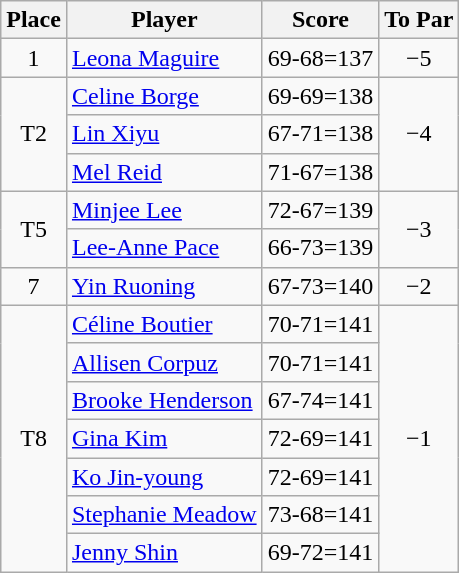<table class="wikitable">
<tr>
<th>Place</th>
<th>Player</th>
<th>Score</th>
<th>To Par</th>
</tr>
<tr>
<td align=center>1</td>
<td> <a href='#'>Leona Maguire</a></td>
<td align=center>69-68=137</td>
<td align=center>−5</td>
</tr>
<tr>
<td align=center rowspan=3>T2</td>
<td> <a href='#'>Celine Borge</a></td>
<td align=center>69-69=138</td>
<td align=center rowspan=3>−4</td>
</tr>
<tr>
<td> <a href='#'>Lin Xiyu</a></td>
<td align=center>67-71=138</td>
</tr>
<tr>
<td> <a href='#'>Mel Reid</a></td>
<td align=center>71-67=138</td>
</tr>
<tr>
<td align=center rowspan=2>T5</td>
<td> <a href='#'>Minjee Lee</a></td>
<td align=center>72-67=139</td>
<td align=center rowspan=2>−3</td>
</tr>
<tr>
<td> <a href='#'>Lee-Anne Pace</a></td>
<td align=center>66-73=139</td>
</tr>
<tr>
<td align=center>7</td>
<td> <a href='#'>Yin Ruoning</a></td>
<td align=center>67-73=140</td>
<td align=center>−2</td>
</tr>
<tr>
<td align=center rowspan=8>T8</td>
<td> <a href='#'>Céline Boutier</a></td>
<td align=center>70-71=141</td>
<td align=center rowspan=8>−1</td>
</tr>
<tr>
<td> <a href='#'>Allisen Corpuz</a></td>
<td align=center>70-71=141</td>
</tr>
<tr>
<td> <a href='#'>Brooke Henderson</a></td>
<td align=center>67-74=141</td>
</tr>
<tr>
<td> <a href='#'>Gina Kim</a></td>
<td align=center>72-69=141</td>
</tr>
<tr>
<td> <a href='#'>Ko Jin-young</a></td>
<td align=center>72-69=141</td>
</tr>
<tr>
<td> <a href='#'>Stephanie Meadow</a></td>
<td align=center>73-68=141</td>
</tr>
<tr>
<td> <a href='#'>Jenny Shin</a></td>
<td align=center>69-72=141</td>
</tr>
</table>
